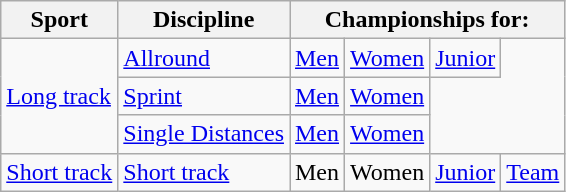<table class="wikitable" border="1">
<tr>
<th>Sport</th>
<th>Discipline</th>
<th colspan=4>Championships for:</th>
</tr>
<tr>
<td rowspan=3><a href='#'>Long track</a></td>
<td><a href='#'>Allround</a></td>
<td><a href='#'>Men</a></td>
<td><a href='#'>Women</a></td>
<td><a href='#'>Junior</a></td>
</tr>
<tr>
<td><a href='#'>Sprint</a></td>
<td><a href='#'>Men</a></td>
<td><a href='#'>Women</a></td>
</tr>
<tr>
<td><a href='#'>Single Distances</a></td>
<td><a href='#'>Men</a></td>
<td><a href='#'>Women</a></td>
</tr>
<tr>
<td><a href='#'>Short track</a></td>
<td><a href='#'>Short track</a></td>
<td>Men</td>
<td>Women</td>
<td><a href='#'>Junior</a></td>
<td><a href='#'>Team</a></td>
</tr>
</table>
